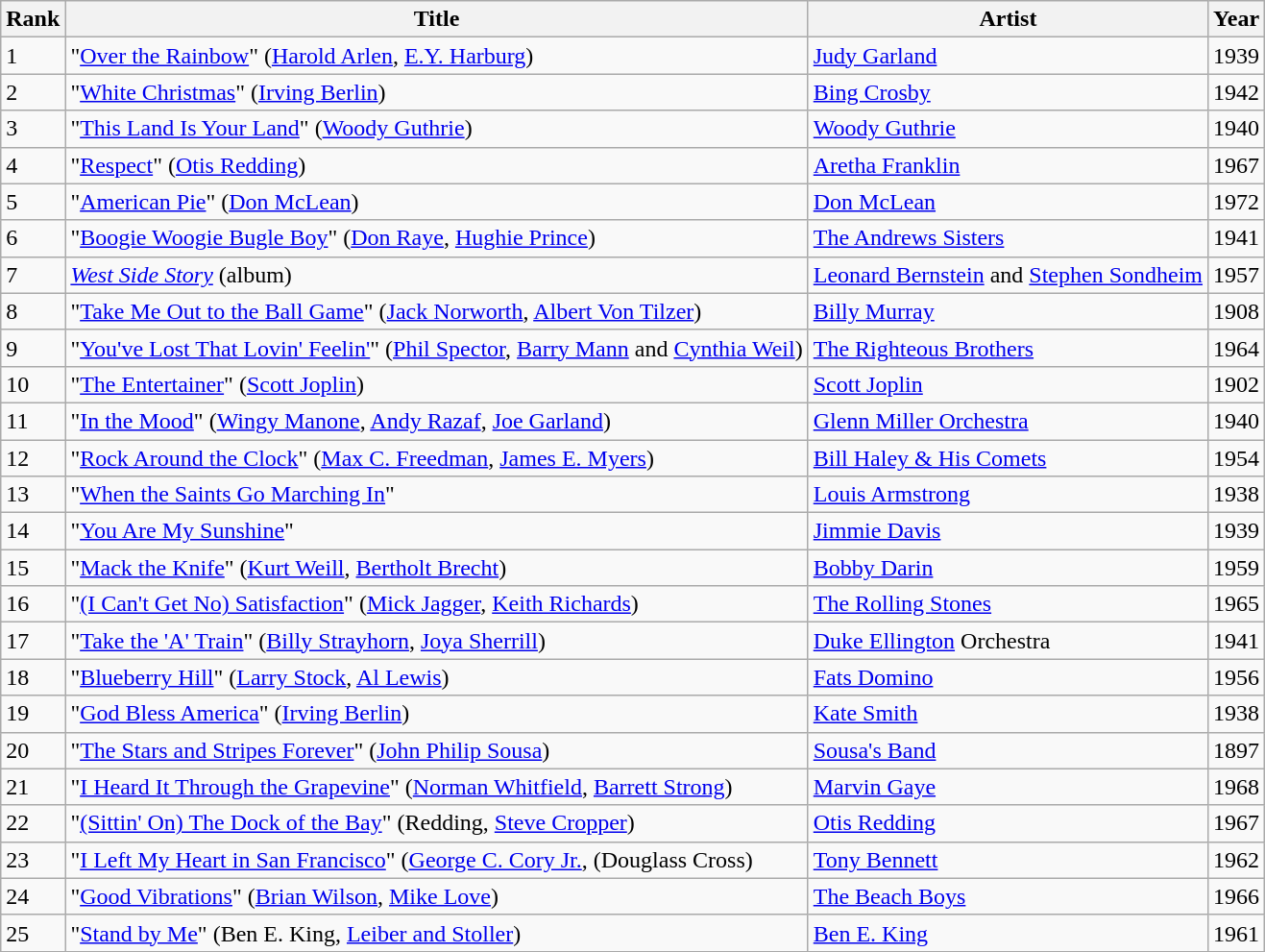<table class="wikitable sortable">
<tr>
<th>Rank</th>
<th>Title</th>
<th>Artist</th>
<th>Year</th>
</tr>
<tr>
<td>1</td>
<td>"<a href='#'>Over the Rainbow</a>" (<a href='#'>Harold Arlen</a>, <a href='#'>E.Y. Harburg</a>)</td>
<td><a href='#'>Judy Garland</a></td>
<td>1939</td>
</tr>
<tr>
<td>2</td>
<td>"<a href='#'>White Christmas</a>" (<a href='#'>Irving Berlin</a>)</td>
<td><a href='#'>Bing Crosby</a></td>
<td>1942</td>
</tr>
<tr>
<td>3</td>
<td>"<a href='#'>This Land Is Your Land</a>" (<a href='#'>Woody Guthrie</a>)</td>
<td><a href='#'>Woody Guthrie</a></td>
<td>1940</td>
</tr>
<tr>
<td>4</td>
<td>"<a href='#'>Respect</a>" (<a href='#'>Otis Redding</a>)</td>
<td><a href='#'>Aretha Franklin</a></td>
<td>1967</td>
</tr>
<tr>
<td>5</td>
<td>"<a href='#'>American Pie</a>" (<a href='#'>Don McLean</a>)</td>
<td><a href='#'>Don McLean</a></td>
<td>1972</td>
</tr>
<tr>
<td>6</td>
<td>"<a href='#'>Boogie Woogie Bugle Boy</a>" (<a href='#'>Don Raye</a>, <a href='#'>Hughie Prince</a>)</td>
<td><a href='#'>The Andrews Sisters</a></td>
<td>1941</td>
</tr>
<tr>
<td>7</td>
<td><em><a href='#'>West Side Story</a></em> (album)</td>
<td><a href='#'>Leonard Bernstein</a> and <a href='#'>Stephen Sondheim</a></td>
<td>1957</td>
</tr>
<tr>
<td>8</td>
<td>"<a href='#'>Take Me Out to the Ball Game</a>" (<a href='#'>Jack Norworth</a>, <a href='#'>Albert Von Tilzer</a>)</td>
<td><a href='#'>Billy Murray</a></td>
<td>1908</td>
</tr>
<tr>
<td>9</td>
<td>"<a href='#'>You've Lost That Lovin' Feelin'</a>" (<a href='#'>Phil Spector</a>, <a href='#'>Barry Mann</a> and <a href='#'>Cynthia Weil</a>)</td>
<td><a href='#'>The Righteous Brothers</a></td>
<td>1964</td>
</tr>
<tr>
<td>10</td>
<td>"<a href='#'>The Entertainer</a>" (<a href='#'>Scott Joplin</a>)</td>
<td><a href='#'>Scott Joplin</a></td>
<td>1902</td>
</tr>
<tr>
<td>11</td>
<td>"<a href='#'>In the Mood</a>" (<a href='#'>Wingy Manone</a>, <a href='#'>Andy Razaf</a>, <a href='#'>Joe Garland</a>)</td>
<td><a href='#'>Glenn Miller Orchestra</a></td>
<td>1940</td>
</tr>
<tr>
<td>12</td>
<td>"<a href='#'>Rock Around the Clock</a>" (<a href='#'>Max C. Freedman</a>, <a href='#'>James E. Myers</a>)</td>
<td><a href='#'>Bill Haley & His Comets</a></td>
<td>1954</td>
</tr>
<tr>
<td>13</td>
<td>"<a href='#'>When the Saints Go Marching In</a>"</td>
<td><a href='#'>Louis Armstrong</a></td>
<td>1938</td>
</tr>
<tr>
<td>14</td>
<td>"<a href='#'>You Are My Sunshine</a>"</td>
<td><a href='#'>Jimmie Davis</a></td>
<td>1939</td>
</tr>
<tr>
<td>15</td>
<td>"<a href='#'>Mack the Knife</a>" (<a href='#'>Kurt Weill</a>, <a href='#'>Bertholt Brecht</a>)</td>
<td><a href='#'>Bobby Darin</a></td>
<td>1959</td>
</tr>
<tr>
<td>16</td>
<td>"<a href='#'>(I Can't Get No) Satisfaction</a>" (<a href='#'>Mick Jagger</a>, <a href='#'>Keith Richards</a>)</td>
<td><a href='#'>The Rolling Stones</a></td>
<td>1965</td>
</tr>
<tr>
<td>17</td>
<td>"<a href='#'>Take the 'A' Train</a>" (<a href='#'>Billy Strayhorn</a>, <a href='#'>Joya Sherrill</a>)</td>
<td><a href='#'>Duke Ellington</a> Orchestra</td>
<td>1941</td>
</tr>
<tr>
<td>18</td>
<td>"<a href='#'>Blueberry Hill</a>" (<a href='#'>Larry Stock</a>, <a href='#'>Al Lewis</a>)</td>
<td><a href='#'>Fats Domino</a></td>
<td>1956</td>
</tr>
<tr>
<td>19</td>
<td>"<a href='#'>God Bless America</a>" (<a href='#'>Irving Berlin</a>)</td>
<td><a href='#'>Kate Smith</a></td>
<td>1938</td>
</tr>
<tr>
<td>20</td>
<td>"<a href='#'>The Stars and Stripes Forever</a>" (<a href='#'>John Philip Sousa</a>)</td>
<td><a href='#'>Sousa's Band</a></td>
<td>1897</td>
</tr>
<tr>
<td>21</td>
<td>"<a href='#'>I Heard It Through the Grapevine</a>" (<a href='#'>Norman Whitfield</a>, <a href='#'>Barrett Strong</a>)</td>
<td><a href='#'>Marvin Gaye</a></td>
<td>1968</td>
</tr>
<tr>
<td>22</td>
<td>"<a href='#'>(Sittin' On) The Dock of the Bay</a>" (Redding, <a href='#'>Steve Cropper</a>)</td>
<td><a href='#'>Otis Redding</a></td>
<td>1967</td>
</tr>
<tr>
<td>23</td>
<td>"<a href='#'>I Left My Heart in San Francisco</a>" (<a href='#'>George C. Cory Jr.</a>, (Douglass Cross)</td>
<td><a href='#'>Tony Bennett</a></td>
<td>1962</td>
</tr>
<tr>
<td>24</td>
<td>"<a href='#'>Good Vibrations</a>" (<a href='#'>Brian Wilson</a>, <a href='#'>Mike Love</a>)</td>
<td><a href='#'>The Beach Boys</a></td>
<td>1966</td>
</tr>
<tr>
<td>25</td>
<td>"<a href='#'>Stand by Me</a>" (Ben E. King, <a href='#'>Leiber and Stoller</a>)</td>
<td><a href='#'>Ben E. King</a></td>
<td>1961</td>
</tr>
<tr>
</tr>
</table>
